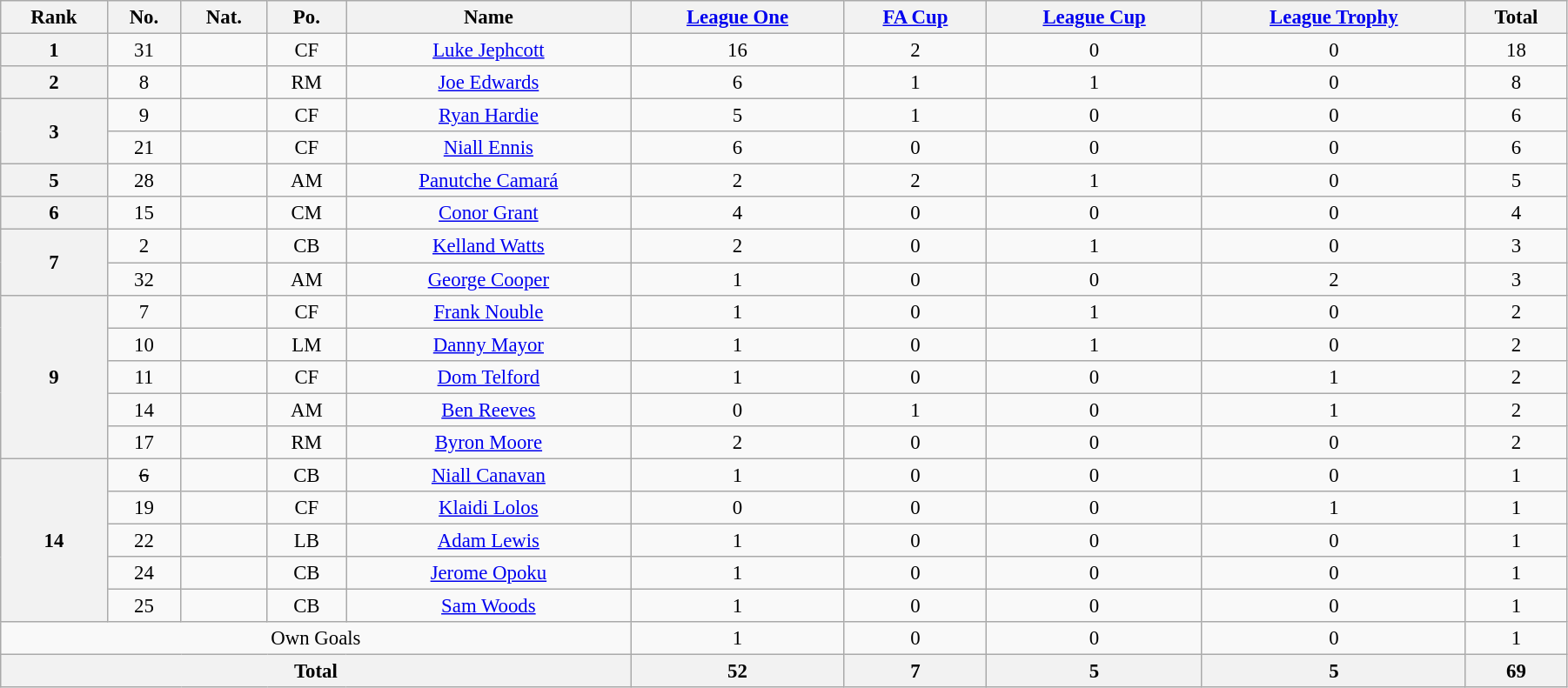<table class="wikitable" style="text-align:center; font-size:95%; width:95%;">
<tr>
<th>Rank</th>
<th>No.</th>
<th>Nat.</th>
<th>Po.</th>
<th>Name</th>
<th><a href='#'>League One</a></th>
<th><a href='#'>FA Cup</a></th>
<th><a href='#'>League Cup</a></th>
<th><a href='#'>League Trophy</a></th>
<th>Total</th>
</tr>
<tr>
<th rowspan=1>1</th>
<td>31</td>
<td></td>
<td>CF</td>
<td><a href='#'>Luke Jephcott</a></td>
<td>16</td>
<td>2</td>
<td>0</td>
<td>0</td>
<td>18</td>
</tr>
<tr>
<th rowspan=1>2</th>
<td>8</td>
<td></td>
<td>RM</td>
<td><a href='#'>Joe Edwards</a></td>
<td>6</td>
<td>1</td>
<td>1</td>
<td>0</td>
<td>8</td>
</tr>
<tr>
<th rowspan=2>3</th>
<td>9</td>
<td></td>
<td>CF</td>
<td><a href='#'>Ryan Hardie</a></td>
<td>5</td>
<td>1</td>
<td>0</td>
<td>0</td>
<td>6</td>
</tr>
<tr>
<td>21</td>
<td></td>
<td>CF</td>
<td><a href='#'>Niall Ennis</a></td>
<td>6</td>
<td>0</td>
<td>0</td>
<td>0</td>
<td>6</td>
</tr>
<tr>
<th rowspan=1>5</th>
<td>28</td>
<td></td>
<td>AM</td>
<td><a href='#'>Panutche Camará</a></td>
<td>2</td>
<td>2</td>
<td>1</td>
<td>0</td>
<td>5</td>
</tr>
<tr>
<th rowspan=1>6</th>
<td>15</td>
<td></td>
<td>CM</td>
<td><a href='#'>Conor Grant</a></td>
<td>4</td>
<td>0</td>
<td>0</td>
<td>0</td>
<td>4</td>
</tr>
<tr>
<th rowspan=2>7</th>
<td>2</td>
<td></td>
<td>CB</td>
<td><a href='#'>Kelland Watts</a></td>
<td>2</td>
<td>0</td>
<td>1</td>
<td>0</td>
<td>3</td>
</tr>
<tr>
<td>32</td>
<td></td>
<td>AM</td>
<td><a href='#'>George Cooper</a></td>
<td>1</td>
<td>0</td>
<td>0</td>
<td>2</td>
<td>3</td>
</tr>
<tr>
<th rowspan=5>9</th>
<td>7</td>
<td></td>
<td>CF</td>
<td><a href='#'>Frank Nouble</a></td>
<td>1</td>
<td>0</td>
<td>1</td>
<td>0</td>
<td>2</td>
</tr>
<tr>
<td>10</td>
<td></td>
<td>LM</td>
<td><a href='#'>Danny Mayor</a></td>
<td>1</td>
<td>0</td>
<td>1</td>
<td>0</td>
<td>2</td>
</tr>
<tr>
<td>11</td>
<td></td>
<td>CF</td>
<td><a href='#'>Dom Telford</a></td>
<td>1</td>
<td>0</td>
<td>0</td>
<td>1</td>
<td>2</td>
</tr>
<tr>
<td>14</td>
<td></td>
<td>AM</td>
<td><a href='#'>Ben Reeves</a></td>
<td>0</td>
<td>1</td>
<td>0</td>
<td>1</td>
<td>2</td>
</tr>
<tr>
<td>17</td>
<td></td>
<td>RM</td>
<td><a href='#'>Byron Moore</a></td>
<td>2</td>
<td>0</td>
<td>0</td>
<td>0</td>
<td>2</td>
</tr>
<tr>
<th rowspan=5>14</th>
<td><s>6</s></td>
<td></td>
<td>CB</td>
<td><a href='#'>Niall Canavan</a></td>
<td>1</td>
<td>0</td>
<td>0</td>
<td>0</td>
<td>1</td>
</tr>
<tr>
<td>19</td>
<td></td>
<td>CF</td>
<td><a href='#'>Klaidi Lolos</a></td>
<td>0</td>
<td>0</td>
<td>0</td>
<td>1</td>
<td>1</td>
</tr>
<tr>
<td>22</td>
<td></td>
<td>LB</td>
<td><a href='#'>Adam Lewis</a></td>
<td>1</td>
<td>0</td>
<td>0</td>
<td>0</td>
<td>1</td>
</tr>
<tr>
<td>24</td>
<td></td>
<td>CB</td>
<td><a href='#'>Jerome Opoku</a></td>
<td>1</td>
<td>0</td>
<td>0</td>
<td>0</td>
<td>1</td>
</tr>
<tr>
<td>25</td>
<td></td>
<td>CB</td>
<td><a href='#'>Sam Woods</a></td>
<td>1</td>
<td>0</td>
<td>0</td>
<td>0</td>
<td>1</td>
</tr>
<tr>
<td colspan=5>Own Goals</td>
<td>1</td>
<td>0</td>
<td>0</td>
<td>0</td>
<td>1</td>
</tr>
<tr>
<th colspan=5>Total</th>
<th>52</th>
<th>7</th>
<th>5</th>
<th>5</th>
<th>69</th>
</tr>
</table>
